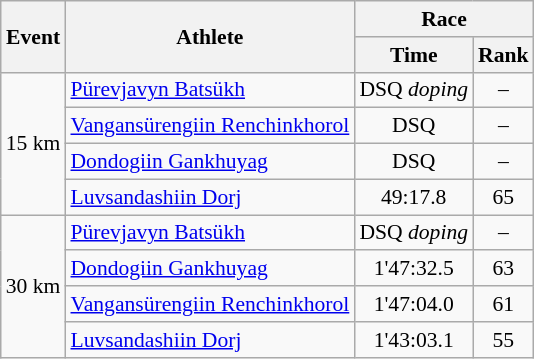<table class="wikitable" border="1" style="font-size:90%">
<tr>
<th rowspan=2>Event</th>
<th rowspan=2>Athlete</th>
<th colspan=2>Race</th>
</tr>
<tr>
<th>Time</th>
<th>Rank</th>
</tr>
<tr>
<td rowspan=4>15 km</td>
<td><a href='#'>Pürevjavyn Batsükh</a></td>
<td align=center>DSQ <em>doping</em></td>
<td align=center>–</td>
</tr>
<tr>
<td><a href='#'>Vangansürengiin Renchinkhorol</a></td>
<td align=center>DSQ</td>
<td align=center>–</td>
</tr>
<tr>
<td><a href='#'>Dondogiin Gankhuyag</a></td>
<td align=center>DSQ</td>
<td align=center>–</td>
</tr>
<tr>
<td><a href='#'>Luvsandashiin Dorj</a></td>
<td align=center>49:17.8</td>
<td align=center>65</td>
</tr>
<tr>
<td rowspan=4>30 km</td>
<td><a href='#'>Pürevjavyn Batsükh</a></td>
<td align=center>DSQ <em>doping</em></td>
<td align=center>–</td>
</tr>
<tr>
<td><a href='#'>Dondogiin Gankhuyag</a></td>
<td align=center>1'47:32.5</td>
<td align=center>63</td>
</tr>
<tr>
<td><a href='#'>Vangansürengiin Renchinkhorol</a></td>
<td align=center>1'47:04.0</td>
<td align=center>61</td>
</tr>
<tr>
<td><a href='#'>Luvsandashiin Dorj</a></td>
<td align=center>1'43:03.1</td>
<td align=center>55</td>
</tr>
</table>
